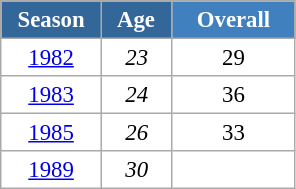<table class="wikitable" style="font-size:95%; text-align:center; border:grey solid 1px; border-collapse:collapse; background:#ffffff;">
<tr>
<th style="background-color:#369; color:white; width:60px;"> Season </th>
<th style="background-color:#369; color:white; width:40px;"> Age </th>
<th style="background-color:#4180be; color:white; width:75px;">Overall</th>
</tr>
<tr>
<td><a href='#'>1982</a></td>
<td><em>23</em></td>
<td>29</td>
</tr>
<tr>
<td><a href='#'>1983</a></td>
<td><em>24</em></td>
<td>36</td>
</tr>
<tr>
<td><a href='#'>1985</a></td>
<td><em>26</em></td>
<td>33</td>
</tr>
<tr>
<td><a href='#'>1989</a></td>
<td><em>30</em></td>
<td></td>
</tr>
</table>
